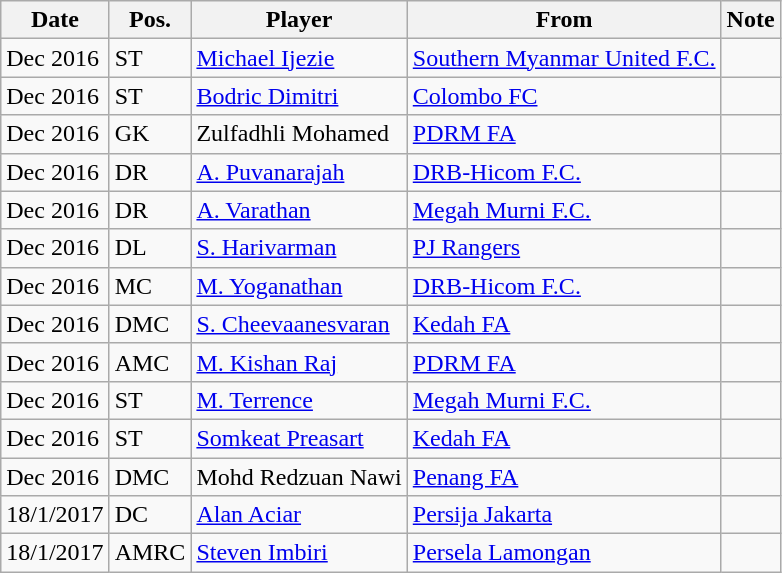<table class="wikitable sortable">
<tr>
<th>Date</th>
<th>Pos.</th>
<th>Player</th>
<th>From</th>
<th>Note</th>
</tr>
<tr>
<td>Dec 2016</td>
<td>ST</td>
<td> <a href='#'>Michael Ijezie</a></td>
<td> <a href='#'>Southern Myanmar United F.C.</a></td>
<td></td>
</tr>
<tr>
<td>Dec 2016</td>
<td>ST</td>
<td> <a href='#'>Bodric Dimitri</a></td>
<td> <a href='#'>Colombo FC</a></td>
<td></td>
</tr>
<tr>
<td>Dec 2016</td>
<td>GK</td>
<td> Zulfadhli Mohamed</td>
<td> <a href='#'>PDRM FA</a></td>
<td></td>
</tr>
<tr>
<td>Dec 2016</td>
<td>DR</td>
<td> <a href='#'>A. Puvanarajah</a></td>
<td> <a href='#'>DRB-Hicom F.C.</a></td>
<td></td>
</tr>
<tr>
<td>Dec 2016</td>
<td>DR</td>
<td> <a href='#'>A. Varathan</a></td>
<td> <a href='#'>Megah Murni F.C.</a></td>
<td></td>
</tr>
<tr>
<td>Dec 2016</td>
<td>DL</td>
<td> <a href='#'>S. Harivarman</a></td>
<td> <a href='#'>PJ Rangers</a></td>
<td></td>
</tr>
<tr>
<td>Dec 2016</td>
<td>MC</td>
<td> <a href='#'>M. Yoganathan</a></td>
<td> <a href='#'>DRB-Hicom F.C.</a></td>
<td></td>
</tr>
<tr>
<td>Dec 2016</td>
<td>DMC</td>
<td> <a href='#'>S. Cheevaanesvaran</a></td>
<td> <a href='#'>Kedah FA</a></td>
<td></td>
</tr>
<tr>
<td>Dec 2016</td>
<td>AMC</td>
<td> <a href='#'>M. Kishan Raj</a></td>
<td> <a href='#'>PDRM FA</a></td>
<td></td>
</tr>
<tr>
<td>Dec 2016</td>
<td>ST</td>
<td> <a href='#'>M. Terrence</a></td>
<td> <a href='#'>Megah Murni F.C.</a></td>
<td></td>
</tr>
<tr>
<td>Dec 2016</td>
<td>ST</td>
<td> <a href='#'>Somkeat Preasart</a></td>
<td> <a href='#'>Kedah FA</a></td>
<td></td>
</tr>
<tr>
<td>Dec 2016</td>
<td>DMC</td>
<td> Mohd Redzuan Nawi</td>
<td> <a href='#'>Penang FA</a></td>
<td></td>
</tr>
<tr>
<td>18/1/2017</td>
<td>DC</td>
<td> <a href='#'>Alan Aciar</a></td>
<td> <a href='#'>Persija Jakarta</a></td>
<td></td>
</tr>
<tr>
<td>18/1/2017</td>
<td>AMRC</td>
<td> <a href='#'>Steven Imbiri</a></td>
<td> <a href='#'>Persela Lamongan</a></td>
<td></td>
</tr>
</table>
